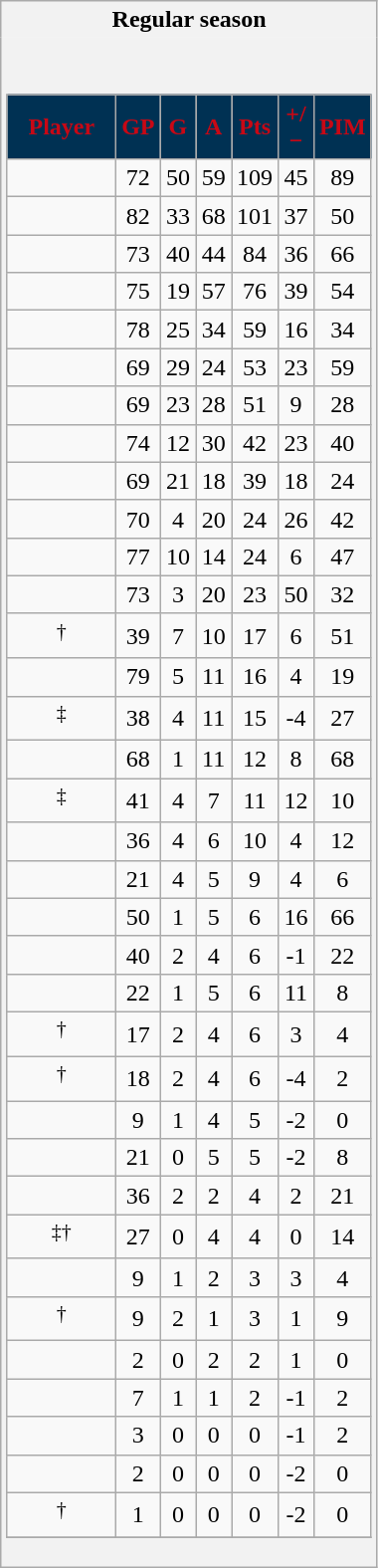<table class="wikitable" style="border: 1px solid #aaa;">
<tr>
<th style="border: 0;">Regular season</th>
</tr>
<tr>
<td style="background: #f2f2f2; border: 0; text-align: center;"><br><table class="wikitable sortable" width="100%">
<tr align=center>
<th style="background:#003153;color:#C80815;" width="40%">Player</th>
<th style="background:#003153;color:#C80815;" width="10%">GP</th>
<th style="background:#003153;color:#C80815;" width="10%">G</th>
<th style="background:#003153;color:#C80815;" width="10%">A</th>
<th style="background:#003153;color:#C80815;" width="10%">Pts</th>
<th style="background:#003153;color:#C80815;" width="10%">+/−</th>
<th style="background:#003153;color:#C80815;" width="10%">PIM</th>
</tr>
<tr align=center>
<td></td>
<td>72</td>
<td>50</td>
<td>59</td>
<td>109</td>
<td>45</td>
<td>89</td>
</tr>
<tr align=center>
<td></td>
<td>82</td>
<td>33</td>
<td>68</td>
<td>101</td>
<td>37</td>
<td>50</td>
</tr>
<tr align=center>
<td></td>
<td>73</td>
<td>40</td>
<td>44</td>
<td>84</td>
<td>36</td>
<td>66</td>
</tr>
<tr align=center>
<td></td>
<td>75</td>
<td>19</td>
<td>57</td>
<td>76</td>
<td>39</td>
<td>54</td>
</tr>
<tr align=center>
<td></td>
<td>78</td>
<td>25</td>
<td>34</td>
<td>59</td>
<td>16</td>
<td>34</td>
</tr>
<tr align=center>
<td></td>
<td>69</td>
<td>29</td>
<td>24</td>
<td>53</td>
<td>23</td>
<td>59</td>
</tr>
<tr align=center>
<td></td>
<td>69</td>
<td>23</td>
<td>28</td>
<td>51</td>
<td>9</td>
<td>28</td>
</tr>
<tr align=center>
<td></td>
<td>74</td>
<td>12</td>
<td>30</td>
<td>42</td>
<td>23</td>
<td>40</td>
</tr>
<tr align=center>
<td></td>
<td>69</td>
<td>21</td>
<td>18</td>
<td>39</td>
<td>18</td>
<td>24</td>
</tr>
<tr align=center>
<td></td>
<td>70</td>
<td>4</td>
<td>20</td>
<td>24</td>
<td>26</td>
<td>42</td>
</tr>
<tr align=center>
<td></td>
<td>77</td>
<td>10</td>
<td>14</td>
<td>24</td>
<td>6</td>
<td>47</td>
</tr>
<tr align=center>
<td></td>
<td>73</td>
<td>3</td>
<td>20</td>
<td>23</td>
<td>50</td>
<td>32</td>
</tr>
<tr align=center>
<td><sup>†</sup></td>
<td>39</td>
<td>7</td>
<td>10</td>
<td>17</td>
<td>6</td>
<td>51</td>
</tr>
<tr align=center>
<td></td>
<td>79</td>
<td>5</td>
<td>11</td>
<td>16</td>
<td>4</td>
<td>19</td>
</tr>
<tr align=center>
<td><sup>‡</sup></td>
<td>38</td>
<td>4</td>
<td>11</td>
<td>15</td>
<td>-4</td>
<td>27</td>
</tr>
<tr align=center>
<td></td>
<td>68</td>
<td>1</td>
<td>11</td>
<td>12</td>
<td>8</td>
<td>68</td>
</tr>
<tr align=center>
<td><sup>‡</sup></td>
<td>41</td>
<td>4</td>
<td>7</td>
<td>11</td>
<td>12</td>
<td>10</td>
</tr>
<tr align=center>
<td></td>
<td>36</td>
<td>4</td>
<td>6</td>
<td>10</td>
<td>4</td>
<td>12</td>
</tr>
<tr align=center>
<td></td>
<td>21</td>
<td>4</td>
<td>5</td>
<td>9</td>
<td>4</td>
<td>6</td>
</tr>
<tr align=center>
<td></td>
<td>50</td>
<td>1</td>
<td>5</td>
<td>6</td>
<td>16</td>
<td>66</td>
</tr>
<tr align=center>
<td></td>
<td>40</td>
<td>2</td>
<td>4</td>
<td>6</td>
<td>-1</td>
<td>22</td>
</tr>
<tr align=center>
<td></td>
<td>22</td>
<td>1</td>
<td>5</td>
<td>6</td>
<td>11</td>
<td>8</td>
</tr>
<tr align=center>
<td><sup>†</sup></td>
<td>17</td>
<td>2</td>
<td>4</td>
<td>6</td>
<td>3</td>
<td>4</td>
</tr>
<tr align=center>
<td><sup>†</sup></td>
<td>18</td>
<td>2</td>
<td>4</td>
<td>6</td>
<td>-4</td>
<td>2</td>
</tr>
<tr align=center>
<td></td>
<td>9</td>
<td>1</td>
<td>4</td>
<td>5</td>
<td>-2</td>
<td>0</td>
</tr>
<tr align=center>
<td></td>
<td>21</td>
<td>0</td>
<td>5</td>
<td>5</td>
<td>-2</td>
<td>8</td>
</tr>
<tr align=center>
<td></td>
<td>36</td>
<td>2</td>
<td>2</td>
<td>4</td>
<td>2</td>
<td>21</td>
</tr>
<tr align=center>
<td><sup>‡†</sup></td>
<td>27</td>
<td>0</td>
<td>4</td>
<td>4</td>
<td>0</td>
<td>14</td>
</tr>
<tr align=center>
<td></td>
<td>9</td>
<td>1</td>
<td>2</td>
<td>3</td>
<td>3</td>
<td>4</td>
</tr>
<tr align=center>
<td><sup>†</sup></td>
<td>9</td>
<td>2</td>
<td>1</td>
<td>3</td>
<td>1</td>
<td>9</td>
</tr>
<tr align=center>
<td></td>
<td>2</td>
<td>0</td>
<td>2</td>
<td>2</td>
<td>1</td>
<td>0</td>
</tr>
<tr align=center>
<td></td>
<td>7</td>
<td>1</td>
<td>1</td>
<td>2</td>
<td>-1</td>
<td>2</td>
</tr>
<tr align=center>
<td></td>
<td>3</td>
<td>0</td>
<td>0</td>
<td>0</td>
<td>-1</td>
<td>2</td>
</tr>
<tr align=center>
<td></td>
<td>2</td>
<td>0</td>
<td>0</td>
<td>0</td>
<td>-2</td>
<td>0</td>
</tr>
<tr align=center>
<td><sup>†</sup></td>
<td>1</td>
<td>0</td>
<td>0</td>
<td>0</td>
<td>-2</td>
<td>0</td>
</tr>
<tr>
</tr>
</table>
</td>
</tr>
</table>
